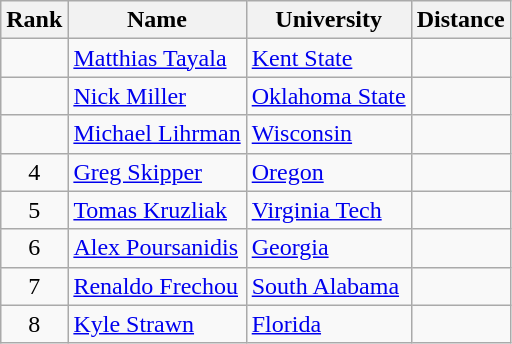<table class="wikitable sortable" style="text-align:center">
<tr>
<th>Rank</th>
<th>Name</th>
<th>University</th>
<th>Distance</th>
</tr>
<tr>
<td></td>
<td align=left><a href='#'>Matthias Tayala</a></td>
<td align="left"><a href='#'>Kent State</a></td>
<td></td>
</tr>
<tr>
<td></td>
<td align=left><a href='#'>Nick Miller</a> </td>
<td align=left><a href='#'>Oklahoma State</a></td>
<td></td>
</tr>
<tr>
<td></td>
<td align=left><a href='#'>Michael Lihrman</a></td>
<td align="left"><a href='#'>Wisconsin</a></td>
<td></td>
</tr>
<tr>
<td>4</td>
<td align=left><a href='#'>Greg Skipper</a></td>
<td align="left"><a href='#'>Oregon</a></td>
<td></td>
</tr>
<tr>
<td>5</td>
<td align=left><a href='#'>Tomas Kruzliak</a> </td>
<td align="left"><a href='#'>Virginia Tech</a></td>
<td></td>
</tr>
<tr>
<td>6</td>
<td align=left><a href='#'>Alex Poursanidis</a> </td>
<td align="left"><a href='#'>Georgia</a></td>
<td></td>
</tr>
<tr>
<td>7</td>
<td align=left><a href='#'>Renaldo Frechou</a> </td>
<td align="left"><a href='#'>South Alabama</a></td>
<td></td>
</tr>
<tr>
<td>8</td>
<td align=left><a href='#'>Kyle Strawn</a></td>
<td align="left"><a href='#'>Florida</a></td>
<td></td>
</tr>
</table>
